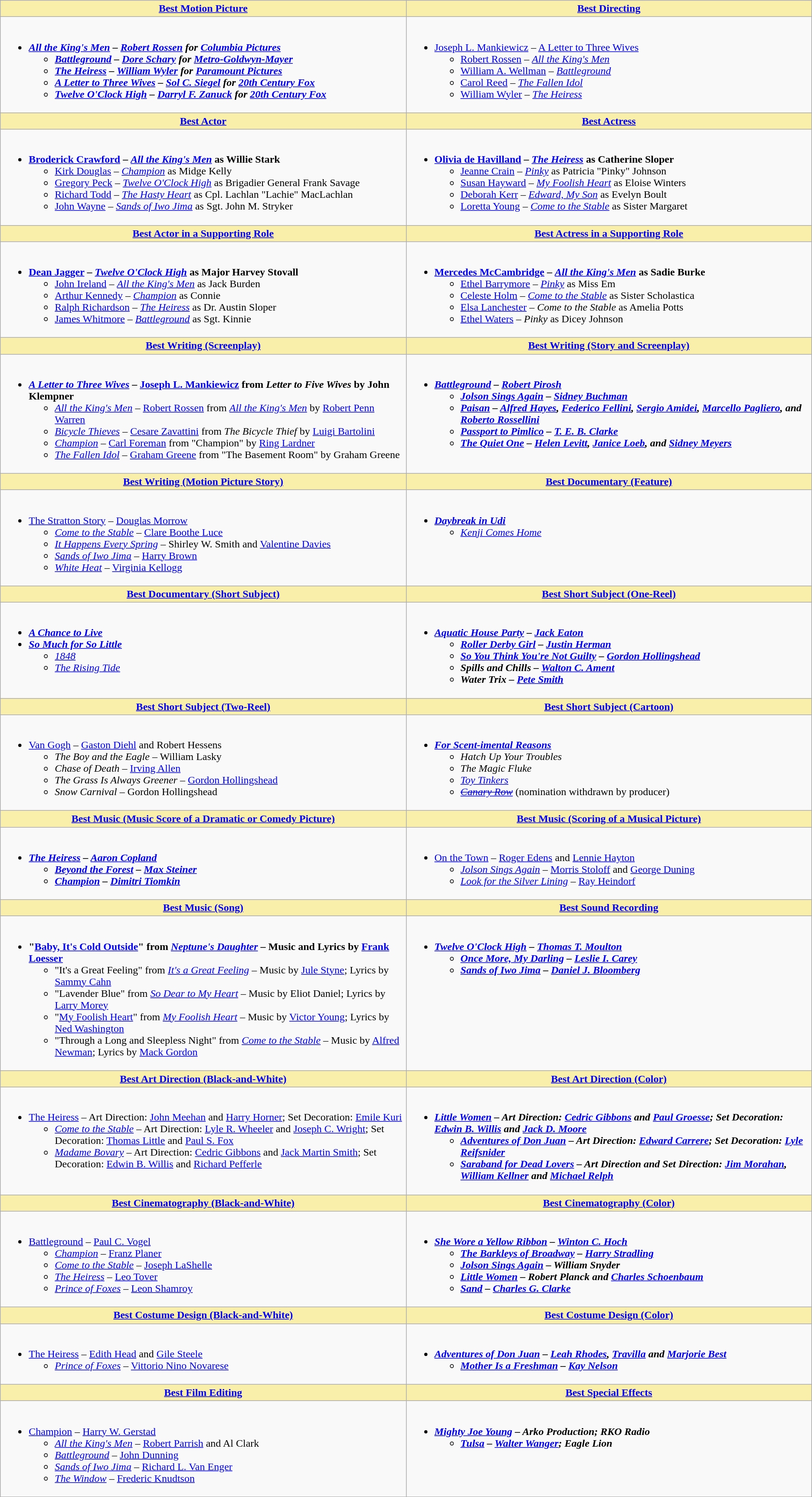<table class=wikitable>
<tr>
<th style="background:#F9EFAA; width:50%"><a href='#'>Best Motion Picture</a></th>
<th style="background:#F9EFAA; width:50%"><a href='#'>Best Directing</a></th>
</tr>
<tr>
<td valign="top"><br><ul><li><strong><em><a href='#'>All the King's Men</a> – <em><a href='#'>Robert Rossen</a> for <a href='#'>Columbia Pictures</a><strong><ul><li></em><a href='#'>Battleground</a> – <em><a href='#'>Dore Schary</a> for <a href='#'>Metro-Goldwyn-Mayer</a></li><li></em><a href='#'>The Heiress</a> – <em><a href='#'>William Wyler</a> for <a href='#'>Paramount Pictures</a></li><li></em><a href='#'>A Letter to Three Wives</a> – <em><a href='#'>Sol C. Siegel</a> for <a href='#'>20th Century Fox</a></li><li></em><a href='#'>Twelve O'Clock High</a> – <em><a href='#'>Darryl F. Zanuck</a> for <a href='#'>20th Century Fox</a></li></ul></li></ul></td>
<td valign="top"><br><ul><li></strong><a href='#'>Joseph L. Mankiewicz</a> – </em><a href='#'>A Letter to Three Wives</a></em></strong><ul><li><a href='#'>Robert Rossen</a> – <em><a href='#'>All the King's Men</a></em></li><li><a href='#'>William A. Wellman</a> – <em><a href='#'>Battleground</a></em></li><li><a href='#'>Carol Reed</a> – <em><a href='#'>The Fallen Idol</a></em></li><li><a href='#'>William Wyler</a> – <em><a href='#'>The Heiress</a></em></li></ul></li></ul></td>
</tr>
<tr>
<th style="background:#F9EFAA"><a href='#'>Best Actor</a></th>
<th style="background:#F9EFAA"><a href='#'>Best Actress</a></th>
</tr>
<tr>
<td valign="top"><br><ul><li><strong><a href='#'>Broderick Crawford</a> – <em><a href='#'>All the King's Men</a></em> as Willie Stark</strong><ul><li><a href='#'>Kirk Douglas</a> – <em><a href='#'>Champion</a></em> as Midge Kelly</li><li><a href='#'>Gregory Peck</a> – <em><a href='#'>Twelve O'Clock High</a></em> as Brigadier General Frank Savage</li><li><a href='#'>Richard Todd</a> – <em><a href='#'>The Hasty Heart</a></em> as Cpl. Lachlan "Lachie" MacLachlan</li><li><a href='#'>John Wayne</a> – <em><a href='#'>Sands of Iwo Jima</a></em> as Sgt. John M. Stryker</li></ul></li></ul></td>
<td valign="top"><br><ul><li><strong><a href='#'>Olivia de Havilland</a> – <em><a href='#'>The Heiress</a></em> as Catherine Sloper</strong><ul><li><a href='#'>Jeanne Crain</a> – <em><a href='#'>Pinky</a></em> as Patricia "Pinky" Johnson</li><li><a href='#'>Susan Hayward</a> – <em><a href='#'>My Foolish Heart</a></em> as Eloise Winters</li><li><a href='#'>Deborah Kerr</a> – <em><a href='#'>Edward, My Son</a></em> as Evelyn Boult</li><li><a href='#'>Loretta Young</a> – <em><a href='#'>Come to the Stable</a></em> as Sister Margaret</li></ul></li></ul></td>
</tr>
<tr>
<th style="background:#F9EFAA"><a href='#'>Best Actor in a Supporting Role</a></th>
<th style="background:#F9EFAA"><a href='#'>Best Actress in a Supporting Role</a></th>
</tr>
<tr>
<td valign="top"><br><ul><li><strong><a href='#'>Dean Jagger</a> – <em><a href='#'>Twelve O'Clock High</a></em> as Major Harvey Stovall</strong><ul><li><a href='#'>John Ireland</a> – <em><a href='#'>All the King's Men</a></em> as Jack Burden</li><li><a href='#'>Arthur Kennedy</a> – <em><a href='#'>Champion</a></em> as Connie</li><li><a href='#'>Ralph Richardson</a> – <em><a href='#'>The Heiress</a></em> as Dr. Austin Sloper</li><li><a href='#'>James Whitmore</a> – <em><a href='#'>Battleground</a></em> as Sgt. Kinnie</li></ul></li></ul></td>
<td valign="top"><br><ul><li><strong><a href='#'>Mercedes McCambridge</a> – <em><a href='#'>All the King's Men</a></em> as Sadie Burke</strong><ul><li><a href='#'>Ethel Barrymore</a> – <em><a href='#'>Pinky</a></em> as Miss Em</li><li><a href='#'>Celeste Holm</a> – <em><a href='#'>Come to the Stable</a></em> as Sister Scholastica</li><li><a href='#'>Elsa Lanchester</a> – <em>Come to the Stable</em> as Amelia Potts</li><li><a href='#'>Ethel Waters</a> – <em>Pinky</em> as Dicey Johnson</li></ul></li></ul></td>
</tr>
<tr>
<th style="background:#F9EFAA"><a href='#'>Best Writing (Screenplay)</a></th>
<th style="background:#F9EFAA"><a href='#'>Best Writing (Story and Screenplay)</a></th>
</tr>
<tr>
<td valign="top"><br><ul><li><strong> <em><a href='#'>A Letter to Three Wives</a></em> – <a href='#'>Joseph L. Mankiewicz</a> from <em>Letter to Five Wives</em> by John Klempner</strong><ul><li><em><a href='#'>All the King's Men</a></em> – <a href='#'>Robert Rossen</a> from <em><a href='#'>All the King's Men</a></em> by <a href='#'>Robert Penn Warren</a></li><li><em><a href='#'>Bicycle Thieves</a></em> – <a href='#'>Cesare Zavattini</a> from <em>The Bicycle Thief</em> by <a href='#'>Luigi Bartolini</a></li><li><em><a href='#'>Champion</a></em> – <a href='#'>Carl Foreman</a> from "Champion" by <a href='#'>Ring Lardner</a></li><li><em><a href='#'>The Fallen Idol</a></em> – <a href='#'>Graham Greene</a> from "The Basement Room" by Graham Greene</li></ul></li></ul></td>
<td valign="top"><br><ul><li><strong><em><a href='#'>Battleground</a><em> – <a href='#'>Robert Pirosh</a><strong><ul><li></em><a href='#'>Jolson Sings Again</a><em> – <a href='#'>Sidney Buchman</a></li><li></em><a href='#'>Paisan</a><em> – <a href='#'>Alfred Hayes</a>, <a href='#'>Federico Fellini</a>, <a href='#'>Sergio Amidei</a>, <a href='#'>Marcello Pagliero</a>, and <a href='#'>Roberto Rossellini</a></li><li></em><a href='#'>Passport to Pimlico</a><em> – <a href='#'>T. E. B. Clarke</a></li><li></em><a href='#'>The Quiet One</a><em> – <a href='#'>Helen Levitt</a>, <a href='#'>Janice Loeb</a>, and <a href='#'>Sidney Meyers</a></li></ul></li></ul></td>
</tr>
<tr>
<th style="background:#F9EFAA"><a href='#'>Best Writing (Motion Picture Story)</a></th>
<th style="background:#F9EFAA"><a href='#'>Best Documentary (Feature)</a></th>
</tr>
<tr>
<td valign="top"><br><ul><li></em></strong><a href='#'>The Stratton Story</a></em> – <a href='#'>Douglas Morrow</a></strong><ul><li><em><a href='#'>Come to the Stable</a></em> – <a href='#'>Clare Boothe Luce</a></li><li><em><a href='#'>It Happens Every Spring</a></em> – Shirley W. Smith and <a href='#'>Valentine Davies</a></li><li><em><a href='#'>Sands of Iwo Jima</a></em> – <a href='#'>Harry Brown</a></li><li><em><a href='#'>White Heat</a></em> – <a href='#'>Virginia Kellogg</a></li></ul></li></ul></td>
<td valign="top"><br><ul><li><strong><em><a href='#'>Daybreak in Udi</a></em></strong><ul><li><em><a href='#'>Kenji Comes Home</a></em></li></ul></li></ul></td>
</tr>
<tr>
<th style="background:#F9EFAA"><a href='#'>Best Documentary (Short Subject)</a></th>
<th style="background:#F9EFAA"><a href='#'>Best Short Subject (One-Reel)</a></th>
</tr>
<tr>
<td valign="top"><br><ul><li><strong><em><a href='#'>A Chance to Live</a></em></strong></li><li><strong><em><a href='#'>So Much for So Little</a></em></strong><ul><li><em><a href='#'>1848</a></em></li><li><em><a href='#'>The Rising Tide</a></em></li></ul></li></ul></td>
<td valign="top"><br><ul><li><strong><em><a href='#'>Aquatic House Party</a><em> – <a href='#'>Jack Eaton</a><strong><ul><li></em><a href='#'>Roller Derby Girl</a><em> – <a href='#'>Justin Herman</a></li><li></em><a href='#'>So You Think You're Not Guilty</a><em> – <a href='#'>Gordon Hollingshead</a></li><li></em>Spills and Chills<em> – <a href='#'>Walton C. Ament</a></li><li></em>Water Trix<em> – <a href='#'>Pete Smith</a></li></ul></li></ul></td>
</tr>
<tr>
<th style="background:#F9EFAA"><a href='#'>Best Short Subject (Two-Reel)</a></th>
<th style="background:#F9EFAA"><a href='#'>Best Short Subject (Cartoon)</a></th>
</tr>
<tr>
<td valign="top"><br><ul><li></em></strong><a href='#'>Van Gogh</a></em> – <a href='#'>Gaston Diehl</a> and Robert Hessens</strong><ul><li><em>The Boy and the Eagle</em> – William Lasky</li><li><em>Chase of Death</em> – <a href='#'>Irving Allen</a></li><li><em>The Grass Is Always Greener</em> – <a href='#'>Gordon Hollingshead</a></li><li><em>Snow Carnival</em> – Gordon Hollingshead</li></ul></li></ul></td>
<td valign="top"><br><ul><li><strong><em><a href='#'>For Scent-imental Reasons</a></em></strong><ul><li><em>Hatch Up Your Troubles</em></li><li><em>The Magic Fluke</em></li><li><em><a href='#'>Toy Tinkers</a></em></li><li><em><a href='#'><s>Canary Row</s></a></em> (nomination withdrawn by producer)</li></ul></li></ul></td>
</tr>
<tr>
<th style="background:#F9EFAA"><a href='#'>Best Music (Music Score of a Dramatic or Comedy Picture)</a></th>
<th style="background:#F9EFAA"><a href='#'>Best Music (Scoring of a Musical Picture)</a></th>
</tr>
<tr>
<td valign="top"><br><ul><li><strong><em><a href='#'>The Heiress</a><em> – <a href='#'>Aaron Copland</a><strong><ul><li></em><a href='#'>Beyond the Forest</a><em> – <a href='#'>Max Steiner</a></li><li></em><a href='#'>Champion</a><em> – <a href='#'>Dimitri Tiomkin</a></li></ul></li></ul></td>
<td valign="top"><br><ul><li></em></strong><a href='#'>On the Town</a></em> – <a href='#'>Roger Edens</a> and <a href='#'>Lennie Hayton</a></strong><ul><li><em><a href='#'>Jolson Sings Again</a></em> – <a href='#'>Morris Stoloff</a> and <a href='#'>George Duning</a></li><li><em><a href='#'>Look for the Silver Lining</a></em> – <a href='#'>Ray Heindorf</a></li></ul></li></ul></td>
</tr>
<tr>
<th style="background:#F9EFAA"><a href='#'>Best Music (Song)</a></th>
<th style="background:#F9EFAA"><a href='#'>Best Sound Recording</a></th>
</tr>
<tr>
<td valign="top"><br><ul><li><strong>"<a href='#'>Baby, It's Cold Outside</a>" from <em><a href='#'>Neptune's Daughter</a></em> – Music and Lyrics by <a href='#'>Frank Loesser</a></strong><ul><li>"It's a Great Feeling" from <em><a href='#'>It's a Great Feeling</a></em> – Music by <a href='#'>Jule Styne</a>; Lyrics by <a href='#'>Sammy Cahn</a></li><li>"Lavender Blue" from <em><a href='#'>So Dear to My Heart</a></em> – Music by Eliot Daniel; Lyrics by <a href='#'>Larry Morey</a></li><li>"<a href='#'>My Foolish Heart</a>" from <em><a href='#'>My Foolish Heart</a></em> – Music by <a href='#'>Victor Young</a>; Lyrics by <a href='#'>Ned Washington</a></li><li>"Through a Long and Sleepless Night" from <em><a href='#'>Come to the Stable</a></em> – Music by <a href='#'>Alfred Newman</a>; Lyrics by <a href='#'>Mack Gordon</a></li></ul></li></ul></td>
<td valign="top"><br><ul><li><strong><em><a href='#'>Twelve O'Clock High</a><em> – <a href='#'>Thomas T. Moulton</a><strong><ul><li></em><a href='#'>Once More, My Darling</a><em> – <a href='#'>Leslie I. Carey</a></li><li></em><a href='#'>Sands of Iwo Jima</a><em> – <a href='#'>Daniel J. Bloomberg</a></li></ul></li></ul></td>
</tr>
<tr>
<th style="background:#F9EFAA"><a href='#'>Best Art Direction (Black-and-White)</a></th>
<th style="background:#F9EFAA"><a href='#'>Best Art Direction (Color)</a></th>
</tr>
<tr>
<td valign="top"><br><ul><li></em></strong><a href='#'>The Heiress</a></em> – Art Direction: <a href='#'>John Meehan</a> and <a href='#'>Harry Horner</a>; Set Decoration: <a href='#'>Emile Kuri</a></strong><ul><li><em><a href='#'>Come to the Stable</a></em> – Art Direction: <a href='#'>Lyle R. Wheeler</a> and <a href='#'>Joseph C. Wright</a>; Set Decoration: <a href='#'>Thomas Little</a> and <a href='#'>Paul S. Fox</a></li><li><em><a href='#'>Madame Bovary</a></em> – Art Direction: <a href='#'>Cedric Gibbons</a> and <a href='#'>Jack Martin Smith</a>; Set Decoration: <a href='#'>Edwin B. Willis</a> and <a href='#'>Richard Pefferle</a></li></ul></li></ul></td>
<td valign="top"><br><ul><li><strong><em><a href='#'>Little Women</a><em> – Art Direction: <a href='#'>Cedric Gibbons</a> and <a href='#'>Paul Groesse</a>; Set Decoration: <a href='#'>Edwin B. Willis</a> and <a href='#'>Jack D. Moore</a><strong><ul><li></em><a href='#'>Adventures of Don Juan</a><em> – Art Direction: <a href='#'>Edward Carrere</a>; Set Decoration: <a href='#'>Lyle Reifsnider</a></li><li></em><a href='#'>Saraband for Dead Lovers</a><em> – Art Direction and Set Direction: <a href='#'>Jim Morahan</a>, <a href='#'>William Kellner</a> and <a href='#'>Michael Relph</a></li></ul></li></ul></td>
</tr>
<tr>
<th style="background:#F9EFAA"><a href='#'>Best Cinematography (Black-and-White)</a></th>
<th style="background:#F9EFAA"><a href='#'>Best Cinematography (Color)</a></th>
</tr>
<tr>
<td valign="top"><br><ul><li></em></strong><a href='#'>Battleground</a></em> – <a href='#'>Paul C. Vogel</a></strong><ul><li><em><a href='#'>Champion</a></em> – <a href='#'>Franz Planer</a></li><li><em><a href='#'>Come to the Stable</a></em> – <a href='#'>Joseph LaShelle</a></li><li><em><a href='#'>The Heiress</a></em> – <a href='#'>Leo Tover</a></li><li><em><a href='#'>Prince of Foxes</a></em> – <a href='#'>Leon Shamroy</a></li></ul></li></ul></td>
<td valign="top"><br><ul><li><strong><em><a href='#'>She Wore a Yellow Ribbon</a><em> – <a href='#'>Winton C. Hoch</a><strong><ul><li></em><a href='#'>The Barkleys of Broadway</a><em> – <a href='#'>Harry Stradling</a></li><li></em><a href='#'>Jolson Sings Again</a><em> – William Snyder</li><li></em><a href='#'>Little Women</a><em> – Robert Planck and <a href='#'>Charles Schoenbaum</a></li><li></em><a href='#'>Sand</a><em> – <a href='#'>Charles G. Clarke</a></li></ul></li></ul></td>
</tr>
<tr>
<th style="background:#F9EFAA"><a href='#'>Best Costume Design (Black-and-White)</a></th>
<th style="background:#F9EFAA"><a href='#'>Best Costume Design (Color)</a></th>
</tr>
<tr>
<td valign="top"><br><ul><li></em></strong><a href='#'>The Heiress</a></em> – <a href='#'>Edith Head</a> and <a href='#'>Gile Steele</a></strong><ul><li><em><a href='#'>Prince of Foxes</a></em> – <a href='#'>Vittorio Nino Novarese</a></li></ul></li></ul></td>
<td valign="top"><br><ul><li><strong><em><a href='#'>Adventures of Don Juan</a><em> – <a href='#'>Leah Rhodes</a>, <a href='#'>Travilla</a> and <a href='#'>Marjorie Best</a><strong><ul><li></em><a href='#'>Mother Is a Freshman</a><em> – <a href='#'>Kay Nelson</a></li></ul></li></ul></td>
</tr>
<tr>
<th style="background:#F9EFAA"><a href='#'>Best Film Editing</a></th>
<th style="background:#F9EFAA"><a href='#'>Best Special Effects</a></th>
</tr>
<tr>
<td valign="top"><br><ul><li></em></strong><a href='#'>Champion</a></em> – <a href='#'>Harry W. Gerstad</a></strong><ul><li><em><a href='#'>All the King's Men</a></em> – <a href='#'>Robert Parrish</a> and Al Clark</li><li><em><a href='#'>Battleground</a></em> – <a href='#'>John Dunning</a></li><li><em><a href='#'>Sands of Iwo Jima</a></em> – <a href='#'>Richard L. Van Enger</a></li><li><em><a href='#'>The Window</a></em> – <a href='#'>Frederic Knudtson</a></li></ul></li></ul></td>
<td valign="top"><br><ul><li><strong><em><a href='#'>Mighty Joe Young</a><em> – Arko Production; RKO Radio<strong><ul><li></em><a href='#'>Tulsa</a><em> – <a href='#'>Walter Wanger</a>; Eagle Lion</li></ul></li></ul></td>
</tr>
</table>
